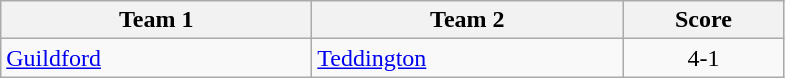<table class="wikitable" style="font-size: 100%">
<tr>
<th width=200>Team 1</th>
<th width=200>Team 2</th>
<th width=100>Score</th>
</tr>
<tr>
<td><a href='#'>Guildford</a></td>
<td><a href='#'>Teddington</a></td>
<td align=center>4-1</td>
</tr>
</table>
